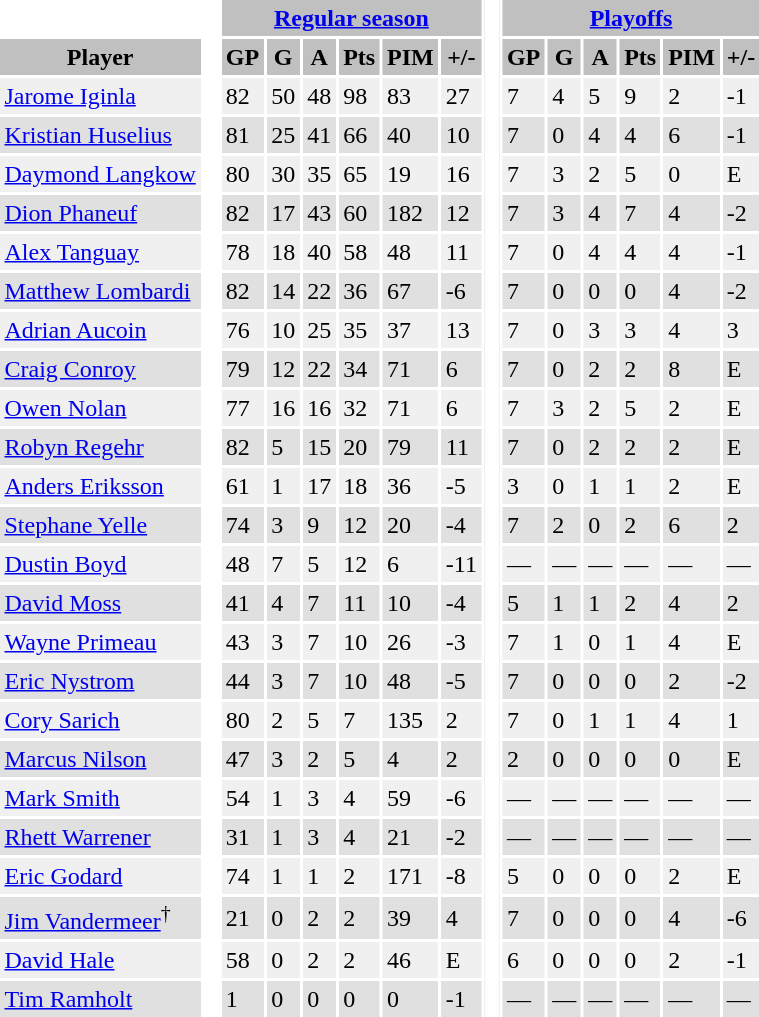<table BORDER="0" CELLPADDING="3" CELLSPACING="2" ID="Table1">
<tr style="text-align:center; background:silver;">
<th style="text-align:center; background:#fff;"> </th>
<th rowspan="99" style="text-align:center; background:#fff;"> </th>
<th style="text-align:center;" colspan="6"><a href='#'>Regular season</a></th>
<th rowspan="99" style="text-align:center; background:#fff;"> </th>
<th style="text-align:center;" colspan="6"><a href='#'>Playoffs</a></th>
</tr>
<tr style="text-align:center; background:silver;">
<th style="text-align:center;">Player</th>
<th style="text-align:center;">GP</th>
<th style="text-align:center;">G</th>
<th style="text-align:center;">A</th>
<th style="text-align:center;">Pts</th>
<th style="text-align:center;">PIM</th>
<th style="text-align:center;">+/-</th>
<th style="text-align:center;">GP</th>
<th style="text-align:center;">G</th>
<th style="text-align:center;">A</th>
<th style="text-align:center;">Pts</th>
<th style="text-align:center;">PIM</th>
<th style="text-align:center;">+/-</th>
</tr>
<tr style="background:#f0f0f0;">
<td><a href='#'>Jarome Iginla</a></td>
<td>82</td>
<td>50</td>
<td>48</td>
<td>98</td>
<td>83</td>
<td>27</td>
<td>7</td>
<td>4</td>
<td>5</td>
<td>9</td>
<td>2</td>
<td>-1</td>
</tr>
<tr style="background:#e0e0e0;">
<td><a href='#'>Kristian Huselius</a></td>
<td>81</td>
<td>25</td>
<td>41</td>
<td>66</td>
<td>40</td>
<td>10</td>
<td>7</td>
<td>0</td>
<td>4</td>
<td>4</td>
<td>6</td>
<td>-1</td>
</tr>
<tr style="background:#f0f0f0;">
<td><a href='#'>Daymond Langkow</a></td>
<td>80</td>
<td>30</td>
<td>35</td>
<td>65</td>
<td>19</td>
<td>16</td>
<td>7</td>
<td>3</td>
<td>2</td>
<td>5</td>
<td>0</td>
<td>E</td>
</tr>
<tr style="background:#e0e0e0;">
<td><a href='#'>Dion Phaneuf</a></td>
<td>82</td>
<td>17</td>
<td>43</td>
<td>60</td>
<td>182</td>
<td>12</td>
<td>7</td>
<td>3</td>
<td>4</td>
<td>7</td>
<td>4</td>
<td>-2</td>
</tr>
<tr style="background:#f0f0f0;">
<td><a href='#'>Alex Tanguay</a></td>
<td>78</td>
<td>18</td>
<td>40</td>
<td>58</td>
<td>48</td>
<td>11</td>
<td>7</td>
<td>0</td>
<td>4</td>
<td>4</td>
<td>4</td>
<td>-1</td>
</tr>
<tr style="background:#e0e0e0;">
<td><a href='#'>Matthew Lombardi</a></td>
<td>82</td>
<td>14</td>
<td>22</td>
<td>36</td>
<td>67</td>
<td>-6</td>
<td>7</td>
<td>0</td>
<td>0</td>
<td>0</td>
<td>4</td>
<td>-2</td>
</tr>
<tr style="background:#f0f0f0;">
<td><a href='#'>Adrian Aucoin</a></td>
<td>76</td>
<td>10</td>
<td>25</td>
<td>35</td>
<td>37</td>
<td>13</td>
<td>7</td>
<td>0</td>
<td>3</td>
<td>3</td>
<td>4</td>
<td>3</td>
</tr>
<tr style="background:#e0e0e0;">
<td><a href='#'>Craig Conroy</a></td>
<td>79</td>
<td>12</td>
<td>22</td>
<td>34</td>
<td>71</td>
<td>6</td>
<td>7</td>
<td>0</td>
<td>2</td>
<td>2</td>
<td>8</td>
<td>E</td>
</tr>
<tr style="background:#f0f0f0;">
<td><a href='#'>Owen Nolan</a></td>
<td>77</td>
<td>16</td>
<td>16</td>
<td>32</td>
<td>71</td>
<td>6</td>
<td>7</td>
<td>3</td>
<td>2</td>
<td>5</td>
<td>2</td>
<td>E</td>
</tr>
<tr style="background:#e0e0e0;">
<td><a href='#'>Robyn Regehr</a></td>
<td>82</td>
<td>5</td>
<td>15</td>
<td>20</td>
<td>79</td>
<td>11</td>
<td>7</td>
<td>0</td>
<td>2</td>
<td>2</td>
<td>2</td>
<td>E</td>
</tr>
<tr style="background:#f0f0f0;">
<td><a href='#'>Anders Eriksson</a></td>
<td>61</td>
<td>1</td>
<td>17</td>
<td>18</td>
<td>36</td>
<td>-5</td>
<td>3</td>
<td>0</td>
<td>1</td>
<td>1</td>
<td>2</td>
<td>E</td>
</tr>
<tr style="background:#e0e0e0;">
<td><a href='#'>Stephane Yelle</a></td>
<td>74</td>
<td>3</td>
<td>9</td>
<td>12</td>
<td>20</td>
<td>-4</td>
<td>7</td>
<td>2</td>
<td>0</td>
<td>2</td>
<td>6</td>
<td>2</td>
</tr>
<tr style="background:#f0f0f0;">
<td><a href='#'>Dustin Boyd</a></td>
<td>48</td>
<td>7</td>
<td>5</td>
<td>12</td>
<td>6</td>
<td>-11</td>
<td>—</td>
<td>—</td>
<td>—</td>
<td>—</td>
<td>—</td>
<td>—</td>
</tr>
<tr style="background:#e0e0e0;">
<td><a href='#'>David Moss</a></td>
<td>41</td>
<td>4</td>
<td>7</td>
<td>11</td>
<td>10</td>
<td>-4</td>
<td>5</td>
<td>1</td>
<td>1</td>
<td>2</td>
<td>4</td>
<td>2</td>
</tr>
<tr style="background:#f0f0f0;">
<td><a href='#'>Wayne Primeau</a></td>
<td>43</td>
<td>3</td>
<td>7</td>
<td>10</td>
<td>26</td>
<td>-3</td>
<td>7</td>
<td>1</td>
<td>0</td>
<td>1</td>
<td>4</td>
<td>E</td>
</tr>
<tr style="background:#e0e0e0;">
<td><a href='#'>Eric Nystrom</a></td>
<td>44</td>
<td>3</td>
<td>7</td>
<td>10</td>
<td>48</td>
<td>-5</td>
<td>7</td>
<td>0</td>
<td>0</td>
<td>0</td>
<td>2</td>
<td>-2</td>
</tr>
<tr style="background:#f0f0f0;">
<td><a href='#'>Cory Sarich</a></td>
<td>80</td>
<td>2</td>
<td>5</td>
<td>7</td>
<td>135</td>
<td>2</td>
<td>7</td>
<td>0</td>
<td>1</td>
<td>1</td>
<td>4</td>
<td>1</td>
</tr>
<tr style="background:#e0e0e0;">
<td><a href='#'>Marcus Nilson</a></td>
<td>47</td>
<td>3</td>
<td>2</td>
<td>5</td>
<td>4</td>
<td>2</td>
<td>2</td>
<td>0</td>
<td>0</td>
<td>0</td>
<td>0</td>
<td>E</td>
</tr>
<tr style="background:#f0f0f0;">
<td><a href='#'>Mark Smith</a></td>
<td>54</td>
<td>1</td>
<td>3</td>
<td>4</td>
<td>59</td>
<td>-6</td>
<td>—</td>
<td>—</td>
<td>—</td>
<td>—</td>
<td>—</td>
<td>—</td>
</tr>
<tr style="background:#e0e0e0;">
<td><a href='#'>Rhett Warrener</a></td>
<td>31</td>
<td>1</td>
<td>3</td>
<td>4</td>
<td>21</td>
<td>-2</td>
<td>—</td>
<td>—</td>
<td>—</td>
<td>—</td>
<td>—</td>
<td>—</td>
</tr>
<tr style="background:#f0f0f0;">
<td><a href='#'>Eric Godard</a></td>
<td>74</td>
<td>1</td>
<td>1</td>
<td>2</td>
<td>171</td>
<td>-8</td>
<td>5</td>
<td>0</td>
<td>0</td>
<td>0</td>
<td>2</td>
<td>E</td>
</tr>
<tr style="background:#e0e0e0;">
<td><a href='#'>Jim Vandermeer</a><sup>†</sup></td>
<td>21</td>
<td>0</td>
<td>2</td>
<td>2</td>
<td>39</td>
<td>4</td>
<td>7</td>
<td>0</td>
<td>0</td>
<td>0</td>
<td>4</td>
<td>-6</td>
</tr>
<tr style="background:#f0f0f0;">
<td><a href='#'>David Hale</a></td>
<td>58</td>
<td>0</td>
<td>2</td>
<td>2</td>
<td>46</td>
<td>E</td>
<td>6</td>
<td>0</td>
<td>0</td>
<td>0</td>
<td>2</td>
<td>-1</td>
</tr>
<tr style="background:#e0e0e0;">
<td><a href='#'>Tim Ramholt</a></td>
<td>1</td>
<td>0</td>
<td>0</td>
<td>0</td>
<td>0</td>
<td>-1</td>
<td>—</td>
<td>—</td>
<td>—</td>
<td>—</td>
<td>—</td>
<td>—</td>
</tr>
</table>
